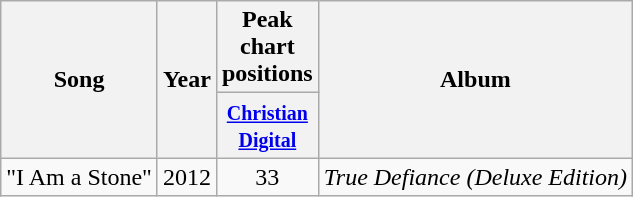<table class=wikitable>
<tr>
<th rowspan="2">Song</th>
<th rowspan="2">Year</th>
<th colspan="1">Peak chart positions</th>
<th rowspan="2">Album</th>
</tr>
<tr>
<th width="30"><small><a href='#'>Christian Digital</a><br></small></th>
</tr>
<tr>
<td>"I Am a Stone"</td>
<td rowspan="1">2012</td>
<td style="text-align:center;">33</td>
<td rowspan="1"><em>True Defiance (Deluxe Edition)</em></td>
</tr>
</table>
